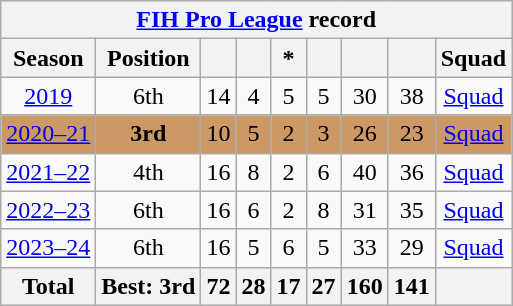<table class="wikitable" style="text-align: center;">
<tr>
<th colspan=10><a href='#'>FIH Pro League</a> record</th>
</tr>
<tr>
<th>Season</th>
<th>Position</th>
<th></th>
<th></th>
<th> *</th>
<th></th>
<th></th>
<th></th>
<th>Squad</th>
</tr>
<tr>
<td><a href='#'>2019</a></td>
<td>6th</td>
<td>14</td>
<td>4</td>
<td>5</td>
<td>5</td>
<td>30</td>
<td>38</td>
<td><a href='#'>Squad</a></td>
</tr>
<tr bgcolor=cc9966>
<td><a href='#'>2020–21</a></td>
<td><strong>3rd</strong></td>
<td>10</td>
<td>5</td>
<td>2</td>
<td>3</td>
<td>26</td>
<td>23</td>
<td><a href='#'>Squad</a></td>
</tr>
<tr>
<td><a href='#'>2021–22</a></td>
<td>4th</td>
<td>16</td>
<td>8</td>
<td>2</td>
<td>6</td>
<td>40</td>
<td>36</td>
<td><a href='#'>Squad</a></td>
</tr>
<tr>
<td><a href='#'>2022–23</a></td>
<td>6th</td>
<td>16</td>
<td>6</td>
<td>2</td>
<td>8</td>
<td>31</td>
<td>35</td>
<td><a href='#'>Squad</a></td>
</tr>
<tr>
<td><a href='#'>2023–24</a></td>
<td>6th</td>
<td>16</td>
<td>5</td>
<td>6</td>
<td>5</td>
<td>33</td>
<td>29</td>
<td><a href='#'>Squad</a></td>
</tr>
<tr>
<th>Total</th>
<th>Best: 3rd</th>
<th>72</th>
<th>28</th>
<th>17</th>
<th>27</th>
<th>160</th>
<th>141</th>
<th></th>
</tr>
</table>
